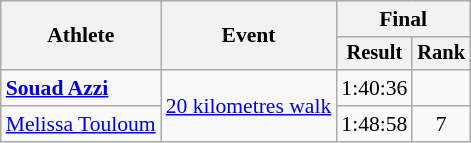<table class="wikitable" style="font-size:90%">
<tr>
<th rowspan="2">Athlete</th>
<th rowspan="2">Event</th>
<th colspan="2">Final</th>
</tr>
<tr style="font-size:95%">
<th>Result</th>
<th>Rank</th>
</tr>
<tr align=center>
<td align=left><strong><a href='#'>Souad Azzi</a></strong></td>
<td align=left rowspan=2><a href='#'>20 kilometres walk</a></td>
<td>1:40:36</td>
<td></td>
</tr>
<tr align=center>
<td align=left><a href='#'>Melissa Touloum</a></td>
<td>1:48:58</td>
<td>7</td>
</tr>
</table>
